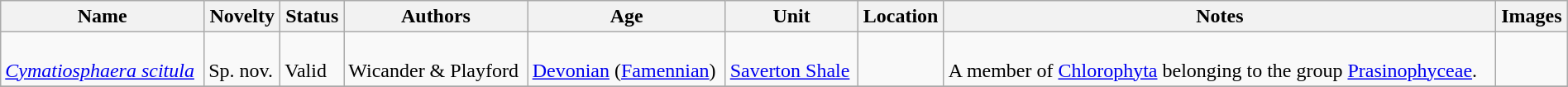<table class="wikitable sortable" align="center" width="100%">
<tr>
<th>Name</th>
<th>Novelty</th>
<th>Status</th>
<th>Authors</th>
<th>Age</th>
<th>Unit</th>
<th>Location</th>
<th>Notes</th>
<th>Images</th>
</tr>
<tr>
<td><br><em><a href='#'>Cymatiosphaera scitula</a></em></td>
<td><br>Sp. nov.</td>
<td><br>Valid</td>
<td><br>Wicander & Playford</td>
<td><br><a href='#'>Devonian</a> (<a href='#'>Famennian</a>)</td>
<td><br><a href='#'>Saverton Shale</a></td>
<td><br></td>
<td><br>A member of <a href='#'>Chlorophyta</a> belonging to the group <a href='#'>Prasinophyceae</a>.</td>
<td></td>
</tr>
<tr>
</tr>
</table>
